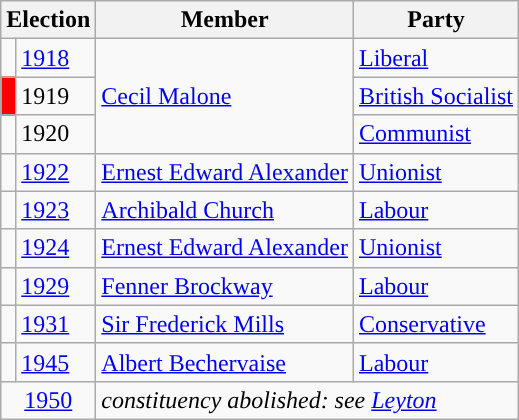<table class="wikitable">
<tr>
<th colspan="2">Election</th>
<th>Member</th>
<th>Party</th>
</tr>
<tr>
<td style="color:inherit;background-color: "></td>
<td><a href='#'>1918</a></td>
<td rowspan=3><a href='#'>Cecil Malone</a></td>
<td><a href='#'>Liberal</a></td>
</tr>
<tr>
<td style="color:inherit;background-color: red"></td>
<td>1919</td>
<td><a href='#'>British Socialist</a></td>
</tr>
<tr>
<td style="color:inherit;background-color: "></td>
<td>1920</td>
<td><a href='#'>Communist</a></td>
</tr>
<tr>
<td style="color:inherit;background-color: "></td>
<td><a href='#'>1922</a></td>
<td><a href='#'>Ernest Edward Alexander</a></td>
<td><a href='#'>Unionist</a></td>
</tr>
<tr>
<td style="color:inherit;background-color: "></td>
<td><a href='#'>1923</a></td>
<td><a href='#'>Archibald Church</a></td>
<td><a href='#'>Labour</a></td>
</tr>
<tr>
<td style="color:inherit;background-color: "></td>
<td><a href='#'>1924</a></td>
<td><a href='#'>Ernest Edward Alexander</a></td>
<td><a href='#'>Unionist</a></td>
</tr>
<tr>
<td style="color:inherit;background-color: "></td>
<td><a href='#'>1929</a></td>
<td><a href='#'>Fenner Brockway</a></td>
<td><a href='#'>Labour</a></td>
</tr>
<tr>
<td style="color:inherit;background-color: "></td>
<td><a href='#'>1931</a></td>
<td><a href='#'>Sir Frederick Mills</a></td>
<td><a href='#'>Conservative</a></td>
</tr>
<tr>
<td style="color:inherit;background-color: "></td>
<td><a href='#'>1945</a></td>
<td><a href='#'>Albert Bechervaise</a></td>
<td><a href='#'>Labour</a></td>
</tr>
<tr>
<td colspan="2" align="center"><a href='#'>1950</a></td>
<td colspan="2"><em>constituency abolished: see <a href='#'>Leyton</a></em></td>
</tr>
</table>
